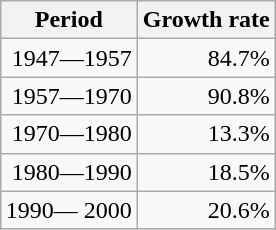<table class="wikitable" style="float:right; text-align:center; margin:1em;">
<tr>
<th>Period</th>
<th>Growth rate</th>
</tr>
<tr style="text-align:right">
<td>1947—1957</td>
<td>84.7%</td>
</tr>
<tr style="text-align:right">
<td>1957—1970</td>
<td>90.8%</td>
</tr>
<tr style="text-align:right">
<td>1970—1980</td>
<td>13.3%</td>
</tr>
<tr style="text-align:right">
<td>1980—1990</td>
<td>18.5%</td>
</tr>
<tr style="text-align:right">
<td>1990— 2000</td>
<td>20.6%</td>
</tr>
</table>
